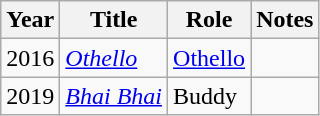<table class="wikitable sortable">
<tr>
<th>Year</th>
<th>Title</th>
<th>Role</th>
<th class="unsortable">Notes</th>
</tr>
<tr>
<td>2016</td>
<td><em><a href='#'>Othello</a></em></td>
<td><a href='#'>Othello</a></td>
<td></td>
</tr>
<tr>
<td>2019</td>
<td><em><a href='#'>Bhai Bhai</a></em></td>
<td>Buddy</td>
<td></td>
</tr>
</table>
